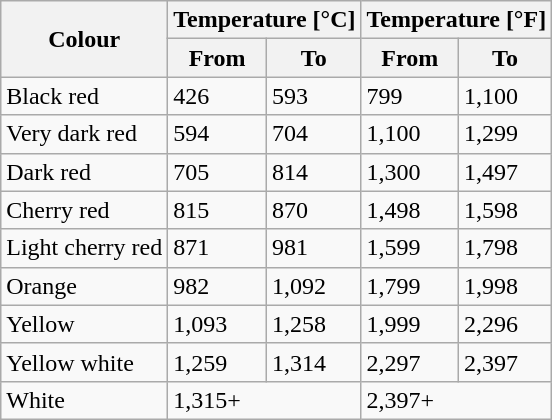<table class="wikitable">
<tr>
<th rowspan="2">Colour</th>
<th colspan="2">Temperature [°C]</th>
<th colspan="2">Temperature [°F]</th>
</tr>
<tr>
<th>From</th>
<th>To</th>
<th>From</th>
<th>To</th>
</tr>
<tr>
<td>Black red</td>
<td>426</td>
<td>593</td>
<td>799</td>
<td>1,100</td>
</tr>
<tr>
<td>Very dark red</td>
<td>594</td>
<td>704</td>
<td>1,100</td>
<td>1,299</td>
</tr>
<tr>
<td>Dark red</td>
<td>705</td>
<td>814</td>
<td>1,300</td>
<td>1,497</td>
</tr>
<tr>
<td>Cherry red</td>
<td>815</td>
<td>870</td>
<td>1,498</td>
<td>1,598</td>
</tr>
<tr>
<td>Light cherry red</td>
<td>871</td>
<td>981</td>
<td>1,599</td>
<td>1,798</td>
</tr>
<tr>
<td>Orange</td>
<td>982</td>
<td>1,092</td>
<td>1,799</td>
<td>1,998</td>
</tr>
<tr>
<td>Yellow</td>
<td>1,093</td>
<td>1,258</td>
<td>1,999</td>
<td>2,296</td>
</tr>
<tr>
<td>Yellow white</td>
<td>1,259</td>
<td>1,314</td>
<td>2,297</td>
<td>2,397</td>
</tr>
<tr>
<td>White</td>
<td colspan="2">1,315+</td>
<td colspan="2">2,397+</td>
</tr>
</table>
